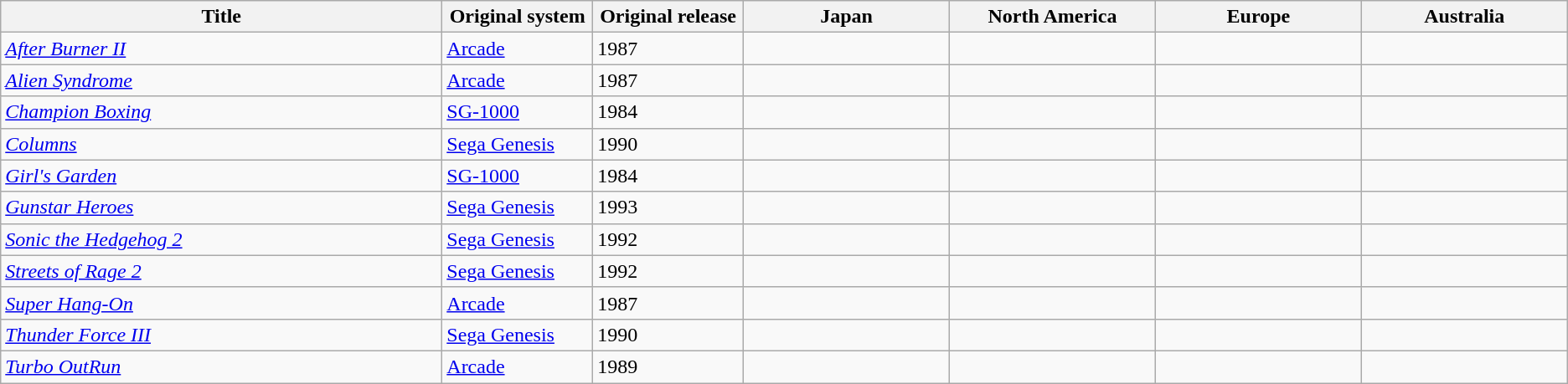<table class="wikitable sortable">
<tr>
<th width="15%">Title</th>
<th width="5%">Original system</th>
<th width="5%">Original release</th>
<th width="7%">Japan</th>
<th width="7%">North America</th>
<th width="7%">Europe</th>
<th width="7%">Australia</th>
</tr>
<tr>
<td><em><a href='#'>After Burner II</a></em></td>
<td><a href='#'>Arcade</a></td>
<td>1987</td>
<td></td>
<td></td>
<td></td>
<td></td>
</tr>
<tr>
<td><em><a href='#'>Alien Syndrome</a></em></td>
<td><a href='#'>Arcade</a></td>
<td>1987</td>
<td></td>
<td></td>
<td></td>
<td></td>
</tr>
<tr>
<td><em><a href='#'>Champion Boxing</a></em></td>
<td><a href='#'>SG-1000</a></td>
<td>1984</td>
<td></td>
<td></td>
<td></td>
<td></td>
</tr>
<tr>
<td><em><a href='#'>Columns</a></em></td>
<td><a href='#'>Sega Genesis</a></td>
<td>1990</td>
<td></td>
<td></td>
<td></td>
<td></td>
</tr>
<tr>
<td><em><a href='#'>Girl's Garden</a></em></td>
<td><a href='#'>SG-1000</a></td>
<td>1984</td>
<td></td>
<td></td>
<td></td>
<td></td>
</tr>
<tr>
<td><em><a href='#'>Gunstar Heroes</a></em></td>
<td><a href='#'>Sega Genesis</a></td>
<td>1993</td>
<td></td>
<td></td>
<td></td>
<td></td>
</tr>
<tr>
<td><em><a href='#'>Sonic the Hedgehog 2</a></em></td>
<td><a href='#'>Sega Genesis</a></td>
<td>1992</td>
<td></td>
<td></td>
<td></td>
<td></td>
</tr>
<tr>
<td><em><a href='#'>Streets of Rage 2</a></em></td>
<td><a href='#'>Sega Genesis</a></td>
<td>1992</td>
<td></td>
<td></td>
<td></td>
<td></td>
</tr>
<tr>
<td><em><a href='#'>Super Hang-On</a></em></td>
<td><a href='#'>Arcade</a></td>
<td>1987</td>
<td></td>
<td></td>
<td></td>
<td></td>
</tr>
<tr>
<td><em><a href='#'>Thunder Force III</a></em></td>
<td><a href='#'>Sega Genesis</a></td>
<td>1990</td>
<td></td>
<td></td>
<td></td>
<td></td>
</tr>
<tr>
<td><em><a href='#'>Turbo OutRun</a></em></td>
<td><a href='#'>Arcade</a></td>
<td>1989</td>
<td></td>
<td></td>
<td></td>
<td></td>
</tr>
</table>
